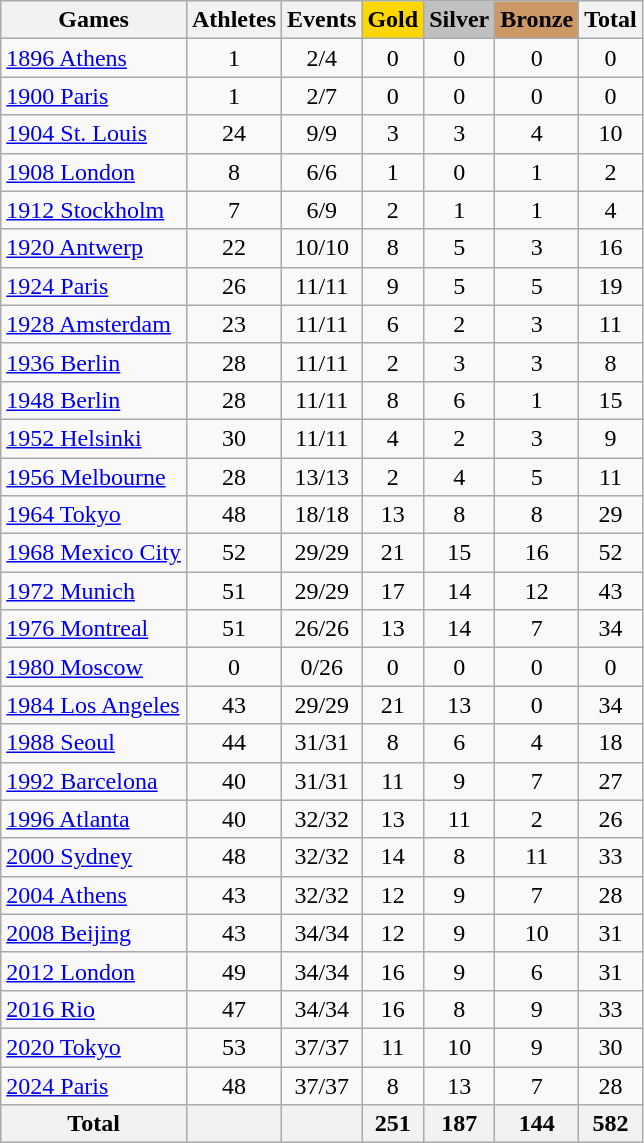<table class="wikitable sortable mw-collapsible mw-collapsed" style="text-align:center">
<tr>
<th>Games</th>
<th>Athletes</th>
<th>Events</th>
<th style="background:gold;">Gold</th>
<th style="background:silver;">Silver</th>
<th style="background:#c96;">Bronze</th>
<th>Total</th>
</tr>
<tr>
<td align=left><a href='#'>1896 Athens</a></td>
<td>1</td>
<td>2/4</td>
<td>0</td>
<td>0</td>
<td>0</td>
<td>0</td>
</tr>
<tr>
<td align=left><a href='#'>1900 Paris</a></td>
<td>1</td>
<td>2/7</td>
<td>0</td>
<td>0</td>
<td>0</td>
<td>0</td>
</tr>
<tr>
<td align=left><a href='#'>1904 St. Louis</a></td>
<td>24</td>
<td>9/9</td>
<td>3</td>
<td>3</td>
<td>4</td>
<td>10</td>
</tr>
<tr>
<td align=left><a href='#'>1908 London</a></td>
<td>8</td>
<td>6/6</td>
<td>1</td>
<td>0</td>
<td>1</td>
<td>2</td>
</tr>
<tr>
<td align=left><a href='#'>1912 Stockholm</a></td>
<td>7</td>
<td>6/9</td>
<td>2</td>
<td>1</td>
<td>1</td>
<td>4</td>
</tr>
<tr>
<td align=left><a href='#'>1920 Antwerp</a></td>
<td>22</td>
<td>10/10</td>
<td>8</td>
<td>5</td>
<td>3</td>
<td>16</td>
</tr>
<tr>
<td align=left><a href='#'>1924 Paris</a></td>
<td>26</td>
<td>11/11</td>
<td>9</td>
<td>5</td>
<td>5</td>
<td>19</td>
</tr>
<tr>
<td align=left><a href='#'>1928 Amsterdam</a></td>
<td>23</td>
<td>11/11</td>
<td>6</td>
<td>2</td>
<td>3</td>
<td>11</td>
</tr>
<tr>
<td align=left><a href='#'>1936 Berlin</a></td>
<td>28</td>
<td>11/11</td>
<td>2</td>
<td>3</td>
<td>3</td>
<td>8</td>
</tr>
<tr>
<td align=left><a href='#'>1948 Berlin</a></td>
<td>28</td>
<td>11/11</td>
<td>8</td>
<td>6</td>
<td>1</td>
<td>15</td>
</tr>
<tr>
<td align=left><a href='#'>1952 Helsinki</a></td>
<td>30</td>
<td>11/11</td>
<td>4</td>
<td>2</td>
<td>3</td>
<td>9</td>
</tr>
<tr>
<td align=left><a href='#'>1956 Melbourne</a></td>
<td>28</td>
<td>13/13</td>
<td>2</td>
<td>4</td>
<td>5</td>
<td>11</td>
</tr>
<tr>
<td align=left><a href='#'>1964 Tokyo</a></td>
<td>48</td>
<td>18/18</td>
<td>13</td>
<td>8</td>
<td>8</td>
<td>29</td>
</tr>
<tr>
<td align=left><a href='#'>1968 Mexico City</a></td>
<td>52</td>
<td>29/29</td>
<td>21</td>
<td>15</td>
<td>16</td>
<td>52</td>
</tr>
<tr>
<td align=left><a href='#'>1972 Munich</a></td>
<td>51</td>
<td>29/29</td>
<td>17</td>
<td>14</td>
<td>12</td>
<td>43</td>
</tr>
<tr>
<td align=left><a href='#'>1976 Montreal</a></td>
<td>51</td>
<td>26/26</td>
<td>13</td>
<td>14</td>
<td>7</td>
<td>34</td>
</tr>
<tr>
<td align=left><a href='#'>1980 Moscow</a></td>
<td>0</td>
<td>0/26</td>
<td>0</td>
<td>0</td>
<td>0</td>
<td>0</td>
</tr>
<tr>
<td align=left><a href='#'>1984 Los Angeles</a></td>
<td>43</td>
<td>29/29</td>
<td>21</td>
<td>13</td>
<td>0</td>
<td>34</td>
</tr>
<tr>
<td align=left><a href='#'>1988 Seoul</a></td>
<td>44</td>
<td>31/31</td>
<td>8</td>
<td>6</td>
<td>4</td>
<td>18</td>
</tr>
<tr>
<td align=left><a href='#'>1992 Barcelona</a></td>
<td>40</td>
<td>31/31</td>
<td>11</td>
<td>9</td>
<td>7</td>
<td>27</td>
</tr>
<tr>
<td align=left><a href='#'>1996 Atlanta</a></td>
<td>40</td>
<td>32/32</td>
<td>13</td>
<td>11</td>
<td>2</td>
<td>26</td>
</tr>
<tr>
<td align=left><a href='#'>2000 Sydney</a></td>
<td>48</td>
<td>32/32</td>
<td>14</td>
<td>8</td>
<td>11</td>
<td>33</td>
</tr>
<tr>
<td align=left><a href='#'>2004 Athens</a></td>
<td>43</td>
<td>32/32</td>
<td>12</td>
<td>9</td>
<td>7</td>
<td>28</td>
</tr>
<tr>
<td align=left><a href='#'>2008 Beijing</a></td>
<td>43</td>
<td>34/34</td>
<td>12</td>
<td>9</td>
<td>10</td>
<td>31</td>
</tr>
<tr>
<td align=left><a href='#'>2012 London</a></td>
<td>49</td>
<td>34/34</td>
<td>16</td>
<td>9</td>
<td>6</td>
<td>31</td>
</tr>
<tr>
<td align=left><a href='#'>2016 Rio</a></td>
<td>47</td>
<td>34/34</td>
<td>16</td>
<td>8</td>
<td>9</td>
<td>33</td>
</tr>
<tr>
<td align=left><a href='#'>2020 Tokyo</a></td>
<td>53</td>
<td>37/37</td>
<td>11</td>
<td>10</td>
<td>9</td>
<td>30</td>
</tr>
<tr>
<td align=left><a href='#'>2024 Paris</a></td>
<td>48</td>
<td>37/37</td>
<td>8</td>
<td>13</td>
<td>7</td>
<td>28</td>
</tr>
<tr>
<th>Total</th>
<th></th>
<th></th>
<th>251</th>
<th>187</th>
<th>144</th>
<th>582</th>
</tr>
</table>
